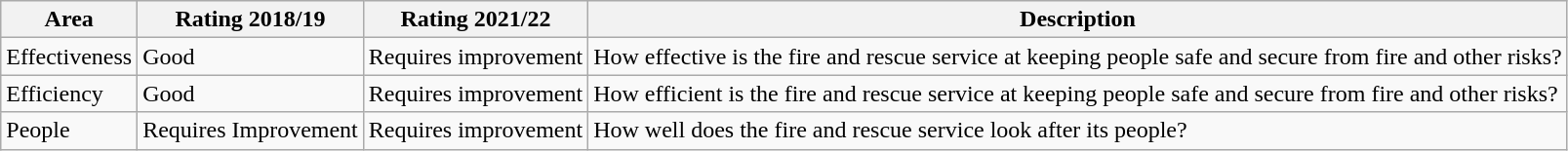<table class="wikitable">
<tr>
<th>Area</th>
<th>Rating 2018/19</th>
<th>Rating 2021/22</th>
<th>Description</th>
</tr>
<tr>
<td>Effectiveness</td>
<td>Good</td>
<td>Requires improvement</td>
<td>How effective is the fire and rescue service at keeping people safe and secure from fire and other risks?</td>
</tr>
<tr>
<td>Efficiency</td>
<td>Good</td>
<td>Requires improvement</td>
<td>How efficient is the fire and rescue service at keeping people safe and secure from fire and other risks?</td>
</tr>
<tr>
<td>People</td>
<td>Requires Improvement</td>
<td>Requires improvement</td>
<td>How well does the fire and rescue service look after its people?</td>
</tr>
</table>
